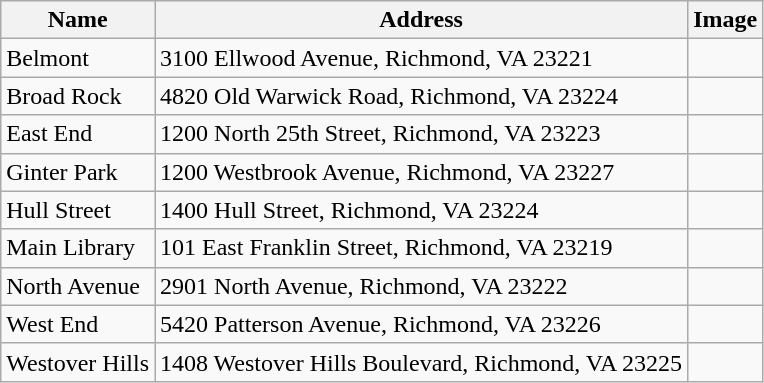<table class="wikitable">
<tr>
<th>Name</th>
<th>Address </th>
<th>Image</th>
</tr>
<tr>
<td>Belmont</td>
<td>3100 Ellwood Avenue, Richmond, VA 23221</td>
<td></td>
</tr>
<tr>
<td>Broad Rock</td>
<td>4820 Old Warwick Road, Richmond, VA 23224</td>
<td></td>
</tr>
<tr>
<td>East End</td>
<td>1200 North 25th Street, Richmond, VA 23223</td>
<td></td>
</tr>
<tr>
<td>Ginter Park</td>
<td>1200 Westbrook Avenue, Richmond, VA 23227</td>
<td></td>
</tr>
<tr>
<td>Hull Street</td>
<td>1400 Hull Street, Richmond, VA 23224</td>
<td></td>
</tr>
<tr>
<td>Main Library</td>
<td>101 East Franklin Street, Richmond, VA 23219</td>
<td></td>
</tr>
<tr>
<td>North Avenue</td>
<td>2901 North Avenue, Richmond, VA 23222</td>
<td></td>
</tr>
<tr>
<td>West End</td>
<td>5420 Patterson Avenue, Richmond, VA 23226</td>
<td></td>
</tr>
<tr>
<td>Westover Hills</td>
<td>1408 Westover Hills Boulevard, Richmond, VA 23225</td>
<td></td>
</tr>
</table>
